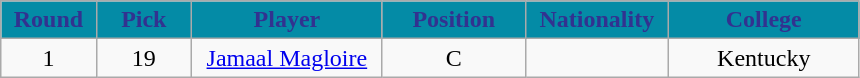<table class="wikitable sortable sortable">
<tr>
<th style="background:#048BA6; color:#323290" width="10%">Round</th>
<th style="background:#048BA6; color:#323290" width="10%">Pick</th>
<th style="background:#048BA6; color:#323290" width="20%">Player</th>
<th style="background:#048BA6; color:#323290" width="15%">Position</th>
<th style="background:#048BA6; color:#323290" width="15%">Nationality</th>
<th style="background:#048BA6; color:#323290" width="20%">College</th>
</tr>
<tr style="text-align: center">
<td>1</td>
<td>19</td>
<td><a href='#'>Jamaal Magloire</a></td>
<td>C</td>
<td></td>
<td>Kentucky</td>
</tr>
</table>
